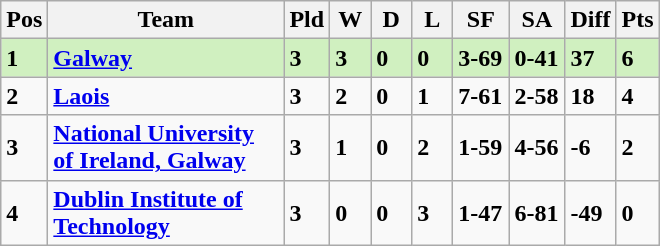<table class="wikitable" style="text-align: centre;">
<tr>
<th width=20>Pos</th>
<th width=150>Team</th>
<th width=20>Pld</th>
<th width=20>W</th>
<th width=20>D</th>
<th width=20>L</th>
<th width=30>SF</th>
<th width=30>SA</th>
<th width=20>Diff</th>
<th width=20>Pts</th>
</tr>
<tr style="background:#D0F0C0;">
<td><strong>1</strong></td>
<td align=left><strong>  <a href='#'>Galway</a> </strong></td>
<td><strong>3</strong></td>
<td><strong>3</strong></td>
<td><strong>0</strong></td>
<td><strong>0</strong></td>
<td><strong>3-69</strong></td>
<td><strong>0-41</strong></td>
<td><strong>37</strong></td>
<td><strong>6</strong></td>
</tr>
<tr>
<td><strong>2</strong></td>
<td align=left><strong>  <a href='#'>Laois</a> </strong></td>
<td><strong>3</strong></td>
<td><strong>2</strong></td>
<td><strong>0</strong></td>
<td><strong>1</strong></td>
<td><strong>7-61</strong></td>
<td><strong>2-58</strong></td>
<td><strong>18</strong></td>
<td><strong>4</strong></td>
</tr>
<tr>
<td><strong>3</strong></td>
<td align=left><strong>  <a href='#'>National University of Ireland, Galway</a> </strong></td>
<td><strong>3</strong></td>
<td><strong>1</strong></td>
<td><strong>0</strong></td>
<td><strong>2</strong></td>
<td><strong>1-59</strong></td>
<td><strong>4-56</strong></td>
<td><strong>-6</strong></td>
<td><strong>2</strong></td>
</tr>
<tr>
<td><strong>4</strong></td>
<td align=left><strong>  <a href='#'>Dublin Institute of Technology</a> </strong></td>
<td><strong>3</strong></td>
<td><strong>0</strong></td>
<td><strong>0</strong></td>
<td><strong>3</strong></td>
<td><strong>1-47</strong></td>
<td><strong>6-81</strong></td>
<td><strong>-49</strong></td>
<td><strong>0</strong></td>
</tr>
</table>
